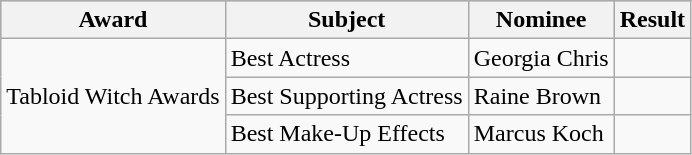<table class="wikitable sortable">
<tr style="background:#b0c4de; text-align:center;">
<th>Award</th>
<th>Subject</th>
<th>Nominee</th>
<th>Result</th>
</tr>
<tr>
<td rowspan=3>Tabloid Witch Awards</td>
<td>Best Actress</td>
<td>Georgia Chris</td>
<td></td>
</tr>
<tr>
<td>Best Supporting Actress</td>
<td>Raine Brown</td>
<td></td>
</tr>
<tr>
<td>Best Make-Up Effects</td>
<td>Marcus Koch</td>
<td></td>
</tr>
</table>
